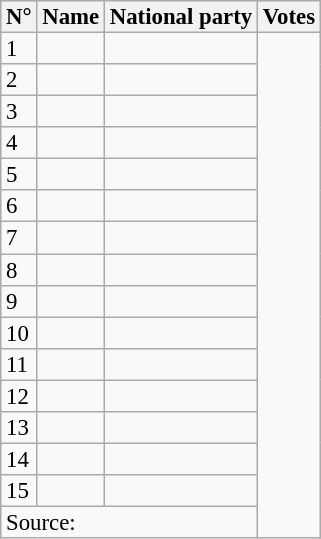<table class="wikitable sortable" style="font-size:95%;line-height:14px;">
<tr>
<th>N°</th>
<th>Name</th>
<th colspan="2">National party</th>
<th>Votes</th>
</tr>
<tr>
<td>1</td>
<td></td>
<td></td>
</tr>
<tr>
<td>2</td>
<td></td>
<td></td>
</tr>
<tr>
<td>3</td>
<td></td>
<td></td>
</tr>
<tr>
<td>4</td>
<td></td>
<td></td>
</tr>
<tr>
<td>5</td>
<td></td>
<td></td>
</tr>
<tr>
<td>6</td>
<td></td>
<td></td>
</tr>
<tr>
<td>7</td>
<td></td>
<td></td>
</tr>
<tr>
<td>8</td>
<td></td>
<td></td>
</tr>
<tr>
<td>9</td>
<td></td>
<td></td>
</tr>
<tr>
<td>10</td>
<td></td>
<td></td>
</tr>
<tr>
<td>11</td>
<td></td>
<td></td>
</tr>
<tr>
<td>12</td>
<td></td>
<td></td>
</tr>
<tr>
<td>13</td>
<td></td>
<td></td>
</tr>
<tr>
<td>14</td>
<td></td>
<td></td>
</tr>
<tr>
<td>15</td>
<td></td>
<td></td>
</tr>
<tr>
<td colspan="3">Source: </td>
</tr>
</table>
